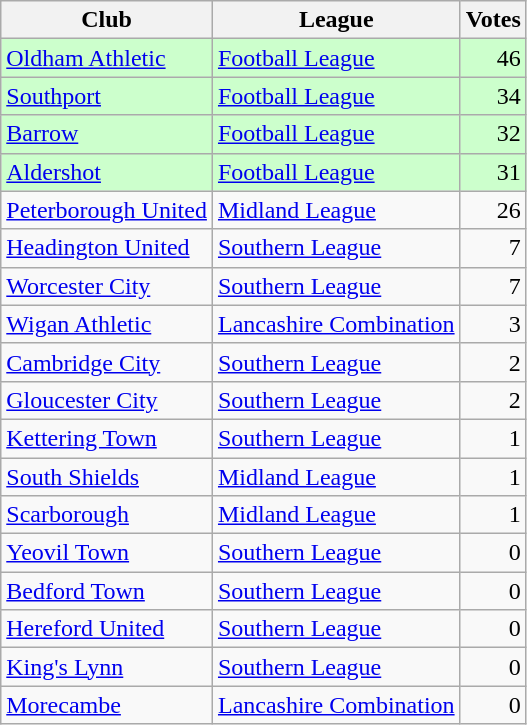<table class=wikitable style=text-align:left>
<tr>
<th>Club</th>
<th>League</th>
<th>Votes</th>
</tr>
<tr bgcolor=ccffcc>
<td><a href='#'>Oldham Athletic</a></td>
<td><a href='#'>Football League</a></td>
<td align=right>46</td>
</tr>
<tr bgcolor=ccffcc>
<td><a href='#'>Southport</a></td>
<td><a href='#'>Football League</a></td>
<td align=right>34</td>
</tr>
<tr bgcolor=ccffcc>
<td><a href='#'>Barrow</a></td>
<td><a href='#'>Football League</a></td>
<td align=right>32</td>
</tr>
<tr bgcolor=ccffcc>
<td><a href='#'>Aldershot</a></td>
<td><a href='#'>Football League</a></td>
<td align=right>31</td>
</tr>
<tr>
<td><a href='#'>Peterborough United</a></td>
<td><a href='#'>Midland League</a></td>
<td align=right>26</td>
</tr>
<tr>
<td><a href='#'>Headington United</a></td>
<td><a href='#'>Southern League</a></td>
<td align=right>7</td>
</tr>
<tr>
<td><a href='#'>Worcester City</a></td>
<td><a href='#'>Southern League</a></td>
<td align=right>7</td>
</tr>
<tr>
<td><a href='#'>Wigan Athletic</a></td>
<td><a href='#'>Lancashire Combination</a></td>
<td align=right>3</td>
</tr>
<tr>
<td><a href='#'>Cambridge City</a></td>
<td><a href='#'>Southern League</a></td>
<td align=right>2</td>
</tr>
<tr>
<td><a href='#'>Gloucester City</a></td>
<td><a href='#'>Southern League</a></td>
<td align=right>2</td>
</tr>
<tr>
<td><a href='#'>Kettering Town</a></td>
<td><a href='#'>Southern League</a></td>
<td align=right>1</td>
</tr>
<tr>
<td><a href='#'>South Shields</a></td>
<td><a href='#'>Midland League</a></td>
<td align=right>1</td>
</tr>
<tr>
<td><a href='#'>Scarborough</a></td>
<td><a href='#'>Midland League</a></td>
<td align=right>1</td>
</tr>
<tr>
<td><a href='#'>Yeovil Town</a></td>
<td><a href='#'>Southern League</a></td>
<td align=right>0</td>
</tr>
<tr>
<td><a href='#'>Bedford Town</a></td>
<td><a href='#'>Southern League</a></td>
<td align=right>0</td>
</tr>
<tr>
<td><a href='#'>Hereford United</a></td>
<td><a href='#'>Southern League</a></td>
<td align=right>0</td>
</tr>
<tr>
<td><a href='#'>King's Lynn</a></td>
<td><a href='#'>Southern League</a></td>
<td align=right>0</td>
</tr>
<tr>
<td><a href='#'>Morecambe</a></td>
<td><a href='#'>Lancashire Combination</a></td>
<td align=right>0</td>
</tr>
</table>
